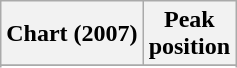<table class="wikitable plainrowheaders sortable" style="text-align:center;">
<tr>
<th scope="col">Chart (2007)</th>
<th scope="col">Peak<br>position</th>
</tr>
<tr>
</tr>
<tr>
</tr>
</table>
